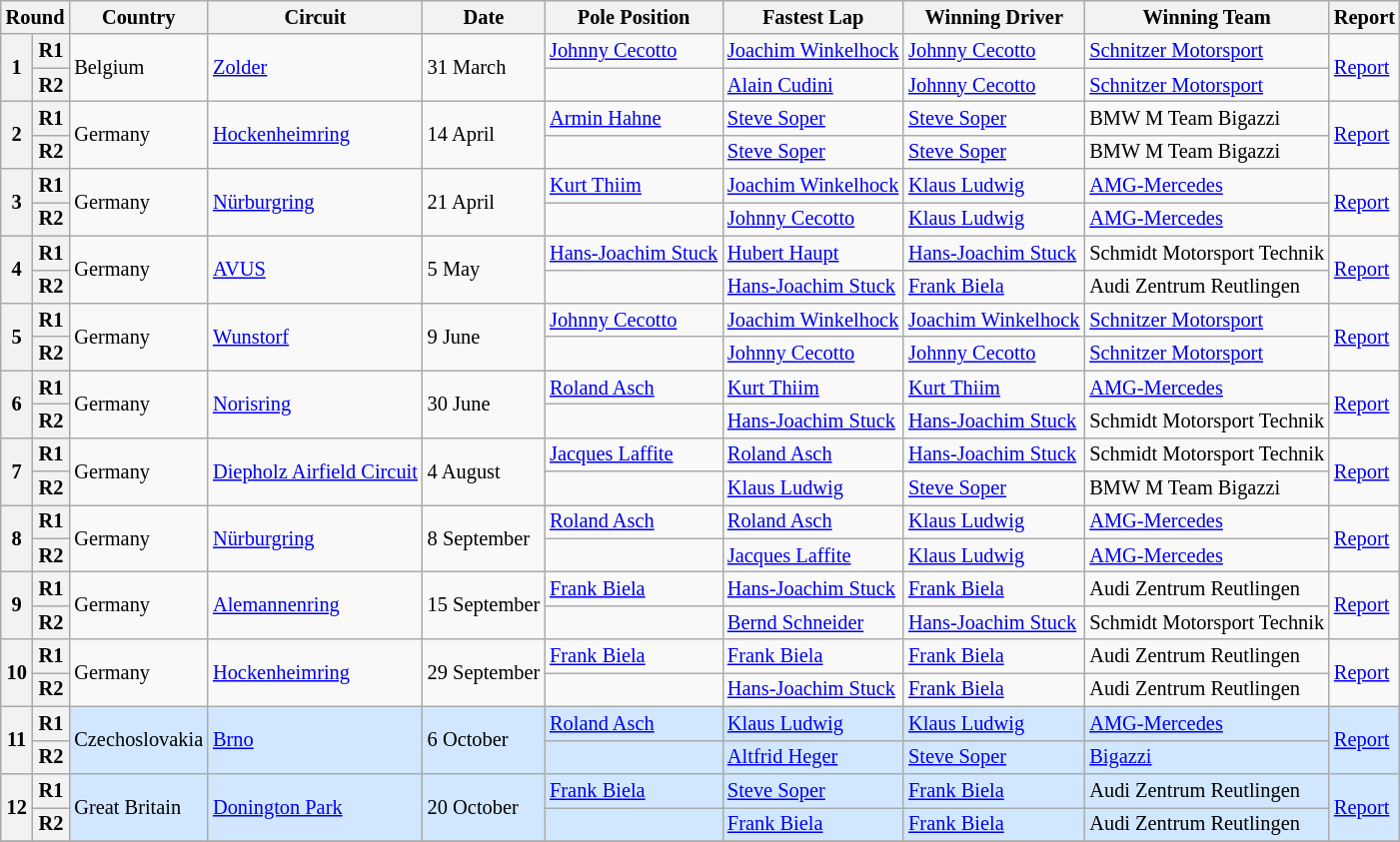<table class="wikitable" style="font-size: 85%">
<tr>
<th colspan=2>Round</th>
<th>Country</th>
<th>Circuit</th>
<th>Date</th>
<th>Pole Position</th>
<th>Fastest Lap</th>
<th>Winning Driver</th>
<th>Winning Team</th>
<th>Report</th>
</tr>
<tr>
<th rowspan=2>1</th>
<th>R1</th>
<td rowspan=2> Belgium</td>
<td rowspan=2><a href='#'>Zolder</a></td>
<td rowspan=2>31 March</td>
<td> <a href='#'>Johnny Cecotto</a></td>
<td> <a href='#'>Joachim Winkelhock</a></td>
<td> <a href='#'>Johnny Cecotto</a></td>
<td><a href='#'>Schnitzer Motorsport</a></td>
<td rowspan=2><a href='#'>Report</a></td>
</tr>
<tr>
<th>R2</th>
<td></td>
<td> <a href='#'>Alain Cudini</a></td>
<td> <a href='#'>Johnny Cecotto</a></td>
<td><a href='#'>Schnitzer Motorsport</a></td>
</tr>
<tr>
<th rowspan=2>2</th>
<th>R1</th>
<td rowspan=2> Germany</td>
<td rowspan=2><a href='#'>Hockenheimring</a></td>
<td rowspan=2>14 April</td>
<td> <a href='#'>Armin Hahne</a></td>
<td> <a href='#'>Steve Soper</a></td>
<td> <a href='#'>Steve Soper</a></td>
<td>BMW M Team Bigazzi</td>
<td rowspan=2><a href='#'>Report</a></td>
</tr>
<tr>
<th>R2</th>
<td></td>
<td> <a href='#'>Steve Soper</a></td>
<td> <a href='#'>Steve Soper</a></td>
<td>BMW M Team Bigazzi</td>
</tr>
<tr>
<th rowspan=2>3</th>
<th>R1</th>
<td rowspan=2> Germany</td>
<td rowspan=2><a href='#'>Nürburgring</a></td>
<td rowspan=2>21 April</td>
<td> <a href='#'>Kurt Thiim</a></td>
<td> <a href='#'>Joachim Winkelhock</a></td>
<td> <a href='#'>Klaus Ludwig</a></td>
<td><a href='#'>AMG-Mercedes</a></td>
<td rowspan=2><a href='#'>Report</a></td>
</tr>
<tr>
<th>R2</th>
<td></td>
<td> <a href='#'>Johnny Cecotto</a></td>
<td> <a href='#'>Klaus Ludwig</a></td>
<td><a href='#'>AMG-Mercedes</a></td>
</tr>
<tr>
<th rowspan=2>4</th>
<th>R1</th>
<td rowspan=2> Germany</td>
<td rowspan=2><a href='#'>AVUS</a></td>
<td rowspan=2>5 May</td>
<td> <a href='#'>Hans-Joachim Stuck</a></td>
<td> <a href='#'>Hubert Haupt</a></td>
<td> <a href='#'>Hans-Joachim Stuck</a></td>
<td>Schmidt Motorsport Technik</td>
<td rowspan=2><a href='#'>Report</a></td>
</tr>
<tr>
<th>R2</th>
<td></td>
<td> <a href='#'>Hans-Joachim Stuck</a></td>
<td> <a href='#'>Frank Biela</a></td>
<td>Audi Zentrum Reutlingen</td>
</tr>
<tr>
<th rowspan=2>5</th>
<th>R1</th>
<td rowspan=2> Germany</td>
<td rowspan=2><a href='#'>Wunstorf</a></td>
<td rowspan=2>9 June</td>
<td> <a href='#'>Johnny Cecotto</a></td>
<td> <a href='#'>Joachim Winkelhock</a></td>
<td> <a href='#'>Joachim Winkelhock</a></td>
<td><a href='#'>Schnitzer Motorsport</a></td>
<td rowspan=2><a href='#'>Report</a></td>
</tr>
<tr>
<th>R2</th>
<td></td>
<td> <a href='#'>Johnny Cecotto</a></td>
<td> <a href='#'>Johnny Cecotto</a></td>
<td><a href='#'>Schnitzer Motorsport</a></td>
</tr>
<tr>
<th rowspan=2>6</th>
<th>R1</th>
<td rowspan=2> Germany</td>
<td rowspan=2><a href='#'>Norisring</a></td>
<td rowspan=2>30 June</td>
<td> <a href='#'>Roland Asch</a></td>
<td> <a href='#'>Kurt Thiim</a></td>
<td> <a href='#'>Kurt Thiim</a></td>
<td><a href='#'>AMG-Mercedes</a></td>
<td rowspan=2><a href='#'>Report</a></td>
</tr>
<tr>
<th>R2</th>
<td></td>
<td> <a href='#'>Hans-Joachim Stuck</a></td>
<td> <a href='#'>Hans-Joachim Stuck</a></td>
<td>Schmidt Motorsport Technik</td>
</tr>
<tr>
<th rowspan=2>7</th>
<th>R1</th>
<td rowspan=2> Germany</td>
<td rowspan=2><a href='#'>Diepholz Airfield Circuit</a></td>
<td rowspan=2>4 August</td>
<td> <a href='#'>Jacques Laffite</a></td>
<td> <a href='#'>Roland Asch</a></td>
<td> <a href='#'>Hans-Joachim Stuck</a></td>
<td>Schmidt Motorsport Technik</td>
<td rowspan=2><a href='#'>Report</a></td>
</tr>
<tr>
<th>R2</th>
<td></td>
<td> <a href='#'>Klaus Ludwig</a></td>
<td> <a href='#'>Steve Soper</a></td>
<td>BMW M Team Bigazzi</td>
</tr>
<tr>
<th rowspan=2>8</th>
<th>R1</th>
<td rowspan=2> Germany</td>
<td rowspan=2><a href='#'>Nürburgring</a></td>
<td rowspan=2>8 September</td>
<td> <a href='#'>Roland Asch</a></td>
<td> <a href='#'>Roland Asch</a></td>
<td> <a href='#'>Klaus Ludwig</a></td>
<td><a href='#'>AMG-Mercedes</a></td>
<td rowspan=2><a href='#'>Report</a></td>
</tr>
<tr>
<th>R2</th>
<td></td>
<td> <a href='#'>Jacques Laffite</a></td>
<td> <a href='#'>Klaus Ludwig</a></td>
<td><a href='#'>AMG-Mercedes</a></td>
</tr>
<tr>
<th rowspan=2>9</th>
<th>R1</th>
<td rowspan=2> Germany</td>
<td rowspan=2><a href='#'>Alemannenring</a></td>
<td rowspan=2>15 September</td>
<td> <a href='#'>Frank Biela</a></td>
<td> <a href='#'>Hans-Joachim Stuck</a></td>
<td> <a href='#'>Frank Biela</a></td>
<td>Audi Zentrum Reutlingen</td>
<td rowspan=2><a href='#'>Report</a></td>
</tr>
<tr>
<th>R2</th>
<td></td>
<td> <a href='#'>Bernd Schneider</a></td>
<td> <a href='#'>Hans-Joachim Stuck</a></td>
<td>Schmidt Motorsport Technik</td>
</tr>
<tr>
<th rowspan=2>10</th>
<th>R1</th>
<td rowspan=2> Germany</td>
<td rowspan=2><a href='#'>Hockenheimring</a></td>
<td rowspan=2>29 September</td>
<td> <a href='#'>Frank Biela</a></td>
<td> <a href='#'>Frank Biela</a></td>
<td> <a href='#'>Frank Biela</a></td>
<td>Audi Zentrum Reutlingen</td>
<td rowspan=2><a href='#'>Report</a></td>
</tr>
<tr>
<th>R2</th>
<td></td>
<td> <a href='#'>Hans-Joachim Stuck</a></td>
<td> <a href='#'>Frank Biela</a></td>
<td>Audi Zentrum Reutlingen</td>
</tr>
<tr style="background:#d0e7ff;">
<th rowspan=2>11</th>
<th>R1</th>
<td rowspan=2> Czechoslovakia</td>
<td rowspan=2><a href='#'>Brno</a></td>
<td rowspan=2>6 October</td>
<td> <a href='#'>Roland Asch</a></td>
<td> <a href='#'>Klaus Ludwig</a></td>
<td> <a href='#'>Klaus Ludwig</a></td>
<td><a href='#'>AMG-Mercedes</a></td>
<td rowspan=2><a href='#'>Report</a></td>
</tr>
<tr style="background:#d0e7ff;">
<th>R2</th>
<td></td>
<td> <a href='#'>Altfrid Heger</a></td>
<td> <a href='#'>Steve Soper</a></td>
<td><a href='#'>Bigazzi</a></td>
</tr>
<tr style="background:#d0e7ff;">
<th rowspan=2>12</th>
<th>R1</th>
<td rowspan=2> Great Britain</td>
<td rowspan=2><a href='#'>Donington Park</a></td>
<td rowspan=2>20 October</td>
<td> <a href='#'>Frank Biela</a></td>
<td> <a href='#'>Steve Soper</a></td>
<td> <a href='#'>Frank Biela</a></td>
<td>Audi Zentrum Reutlingen</td>
<td rowspan=2><a href='#'>Report</a></td>
</tr>
<tr style="background:#d0e7ff;">
<th>R2</th>
<td></td>
<td> <a href='#'>Frank Biela</a></td>
<td> <a href='#'>Frank Biela</a></td>
<td>Audi Zentrum Reutlingen</td>
</tr>
<tr>
</tr>
</table>
